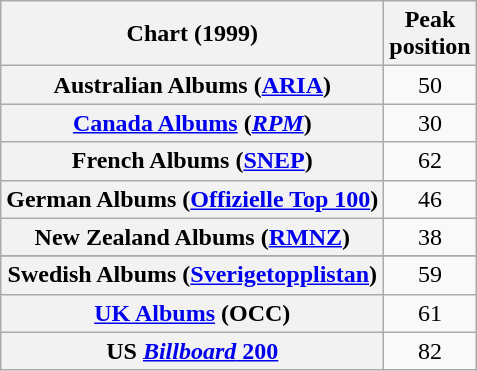<table class="wikitable sortable plainrowheaders">
<tr>
<th scope="col">Chart (1999)</th>
<th scope="col">Peak<br>position</th>
</tr>
<tr>
<th scope="row">Australian Albums (<a href='#'>ARIA</a>)</th>
<td align="center">50</td>
</tr>
<tr>
<th scope="row"><a href='#'>Canada Albums</a> (<em><a href='#'>RPM</a></em>)</th>
<td align="center">30</td>
</tr>
<tr>
<th scope="row">French Albums (<a href='#'>SNEP</a>)</th>
<td align="center">62</td>
</tr>
<tr>
<th scope="row">German Albums (<a href='#'>Offizielle Top 100</a>)</th>
<td align="center">46</td>
</tr>
<tr>
<th scope="row">New Zealand Albums (<a href='#'>RMNZ</a>)</th>
<td align="center">38</td>
</tr>
<tr>
</tr>
<tr>
<th scope="row">Swedish Albums (<a href='#'>Sverigetopplistan</a>)</th>
<td align="center">59</td>
</tr>
<tr>
<th scope="row"><a href='#'>UK Albums</a> (OCC)</th>
<td align="center">61</td>
</tr>
<tr>
<th scope="row">US <a href='#'><em>Billboard</em> 200</a></th>
<td align="center">82</td>
</tr>
</table>
